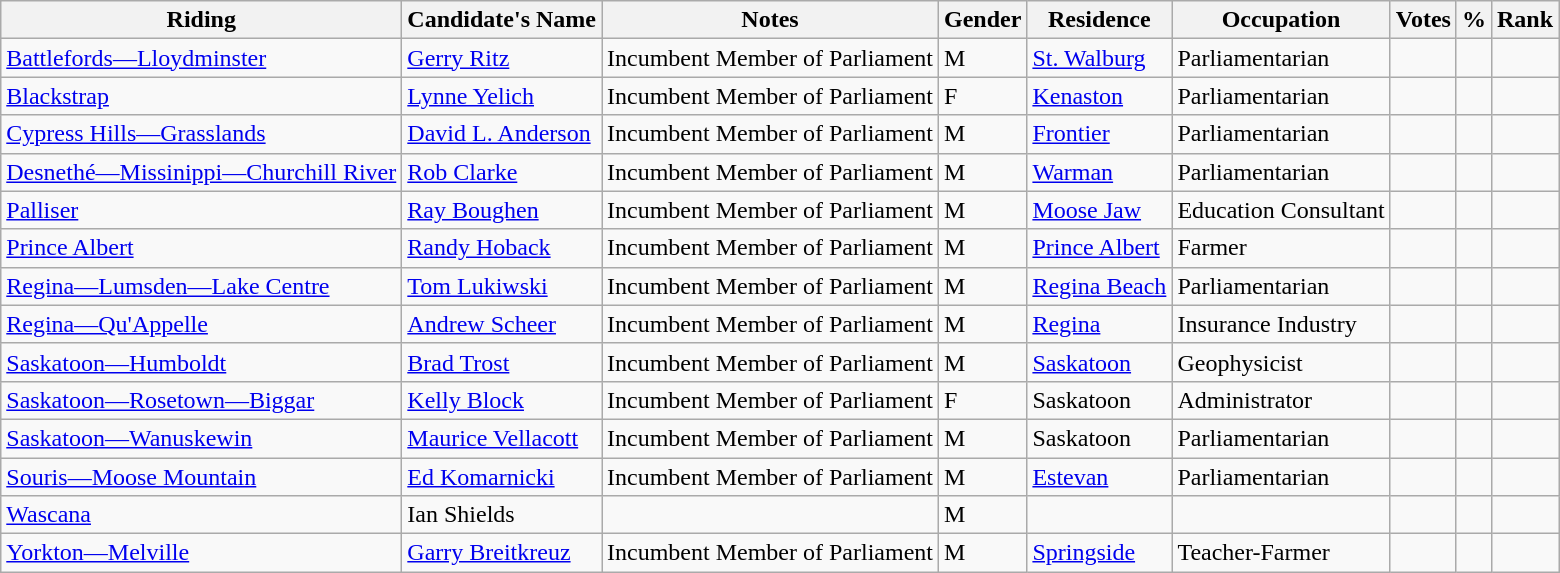<table class="wikitable sortable">
<tr>
<th>Riding<br></th>
<th>Candidate's Name</th>
<th>Notes</th>
<th>Gender</th>
<th>Residence</th>
<th>Occupation</th>
<th>Votes</th>
<th>%</th>
<th>Rank</th>
</tr>
<tr>
<td><a href='#'>Battlefords—Lloydminster</a></td>
<td><a href='#'>Gerry Ritz</a></td>
<td>Incumbent Member of Parliament</td>
<td>M</td>
<td><a href='#'>St. Walburg</a></td>
<td>Parliamentarian</td>
<td></td>
<td></td>
<td></td>
</tr>
<tr>
<td><a href='#'>Blackstrap</a></td>
<td><a href='#'>Lynne Yelich</a></td>
<td>Incumbent Member of Parliament</td>
<td>F</td>
<td><a href='#'>Kenaston</a></td>
<td>Parliamentarian</td>
<td></td>
<td></td>
<td></td>
</tr>
<tr>
<td><a href='#'>Cypress Hills—Grasslands</a></td>
<td><a href='#'>David L. Anderson</a></td>
<td>Incumbent Member of Parliament</td>
<td>M</td>
<td><a href='#'>Frontier</a></td>
<td>Parliamentarian</td>
<td></td>
<td></td>
<td></td>
</tr>
<tr>
<td><a href='#'>Desnethé—Missinippi—Churchill River</a></td>
<td><a href='#'>Rob Clarke</a></td>
<td>Incumbent Member of Parliament</td>
<td>M</td>
<td><a href='#'>Warman</a></td>
<td>Parliamentarian</td>
<td></td>
<td></td>
<td></td>
</tr>
<tr>
<td><a href='#'>Palliser</a></td>
<td><a href='#'>Ray Boughen</a></td>
<td>Incumbent Member of Parliament</td>
<td>M</td>
<td><a href='#'>Moose Jaw</a></td>
<td>Education Consultant</td>
<td></td>
<td></td>
<td></td>
</tr>
<tr>
<td><a href='#'>Prince Albert</a></td>
<td><a href='#'>Randy Hoback</a></td>
<td>Incumbent Member of Parliament</td>
<td>M</td>
<td><a href='#'>Prince Albert</a></td>
<td>Farmer</td>
<td></td>
<td></td>
<td></td>
</tr>
<tr>
<td><a href='#'>Regina—Lumsden—Lake Centre</a></td>
<td><a href='#'>Tom Lukiwski</a></td>
<td>Incumbent Member of Parliament</td>
<td>M</td>
<td><a href='#'>Regina Beach</a></td>
<td>Parliamentarian</td>
<td></td>
<td></td>
<td></td>
</tr>
<tr>
<td><a href='#'>Regina—Qu'Appelle</a></td>
<td><a href='#'>Andrew Scheer</a></td>
<td>Incumbent Member of Parliament</td>
<td>M</td>
<td><a href='#'>Regina</a></td>
<td>Insurance Industry</td>
<td></td>
<td></td>
<td></td>
</tr>
<tr>
<td><a href='#'>Saskatoon—Humboldt</a></td>
<td><a href='#'>Brad Trost</a></td>
<td>Incumbent Member of Parliament</td>
<td>M</td>
<td><a href='#'>Saskatoon</a></td>
<td>Geophysicist</td>
<td></td>
<td></td>
<td></td>
</tr>
<tr>
<td><a href='#'>Saskatoon—Rosetown—Biggar</a></td>
<td><a href='#'>Kelly Block</a></td>
<td>Incumbent Member of Parliament</td>
<td>F</td>
<td>Saskatoon</td>
<td>Administrator</td>
<td></td>
<td></td>
<td></td>
</tr>
<tr>
<td><a href='#'>Saskatoon—Wanuskewin</a></td>
<td><a href='#'>Maurice Vellacott</a></td>
<td>Incumbent Member of Parliament</td>
<td>M</td>
<td>Saskatoon</td>
<td>Parliamentarian</td>
<td></td>
<td></td>
<td></td>
</tr>
<tr>
<td><a href='#'>Souris—Moose Mountain</a></td>
<td><a href='#'>Ed Komarnicki</a></td>
<td>Incumbent Member of Parliament</td>
<td>M</td>
<td><a href='#'>Estevan</a></td>
<td>Parliamentarian</td>
<td></td>
<td></td>
<td></td>
</tr>
<tr>
<td><a href='#'>Wascana</a></td>
<td>Ian Shields</td>
<td></td>
<td>M</td>
<td></td>
<td></td>
<td></td>
<td></td>
<td></td>
</tr>
<tr>
<td><a href='#'>Yorkton—Melville</a></td>
<td><a href='#'>Garry Breitkreuz</a></td>
<td>Incumbent Member of Parliament</td>
<td>M</td>
<td><a href='#'>Springside</a></td>
<td>Teacher-Farmer</td>
<td></td>
<td></td>
<td></td>
</tr>
</table>
